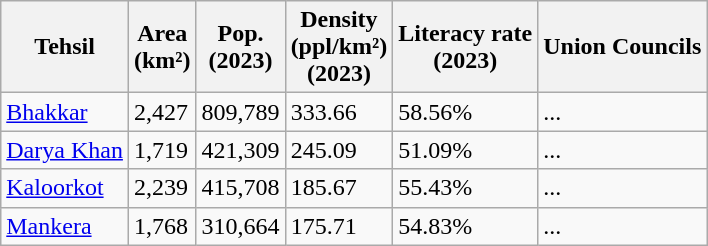<table class="wikitable sortable static-row-numbers static-row-header-hash">
<tr>
<th>Tehsil</th>
<th>Area<br>(km²)</th>
<th>Pop.<br>(2023)</th>
<th>Density<br>(ppl/km²)<br>(2023)</th>
<th>Literacy rate<br>(2023)</th>
<th>Union Councils</th>
</tr>
<tr>
<td><a href='#'>Bhakkar</a></td>
<td>2,427</td>
<td>809,789</td>
<td>333.66</td>
<td>58.56%</td>
<td>...</td>
</tr>
<tr>
<td><a href='#'>Darya Khan</a></td>
<td>1,719</td>
<td>421,309</td>
<td>245.09</td>
<td>51.09%</td>
<td>...</td>
</tr>
<tr>
<td><a href='#'>Kaloorkot</a></td>
<td>2,239</td>
<td>415,708</td>
<td>185.67</td>
<td>55.43%</td>
<td>...</td>
</tr>
<tr>
<td><a href='#'>Mankera</a></td>
<td>1,768</td>
<td>310,664</td>
<td>175.71</td>
<td>54.83%</td>
<td>...</td>
</tr>
</table>
